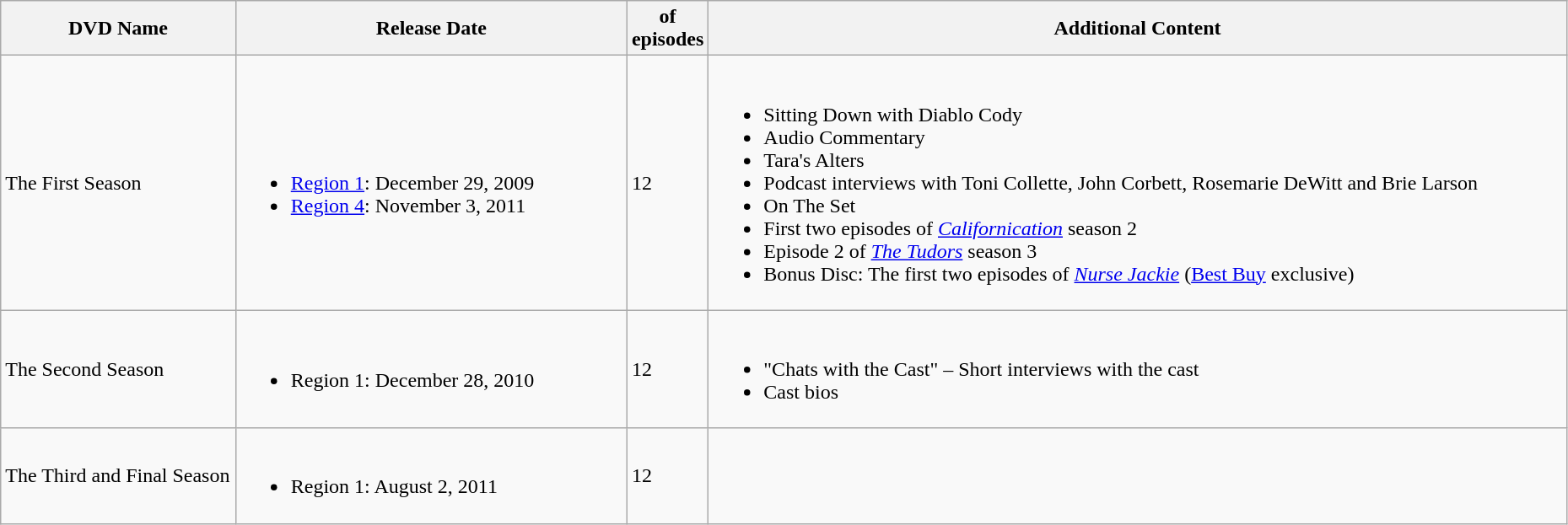<table class="wikitable" width="98%">
<tr>
<th width="15%">DVD Name</th>
<th width="25%">Release Date</th>
<th width="5%"> of<br>episodes</th>
<th>Additional Content</th>
</tr>
<tr>
<td>The First Season</td>
<td><br><ul><li><a href='#'>Region 1</a>: December 29, 2009</li><li><a href='#'>Region 4</a>: November 3, 2011</li></ul></td>
<td>12</td>
<td><br><ul><li>Sitting Down with Diablo Cody</li><li>Audio Commentary</li><li>Tara's Alters</li><li>Podcast interviews with Toni Collette, John Corbett, Rosemarie DeWitt and Brie Larson</li><li>On The Set</li><li>First two episodes of <em><a href='#'>Californication</a></em> season 2</li><li>Episode 2 of <em><a href='#'>The Tudors</a></em> season 3</li><li>Bonus Disc: The first two episodes of <em><a href='#'>Nurse Jackie</a></em> (<a href='#'>Best Buy</a> exclusive)</li></ul></td>
</tr>
<tr>
<td>The Second Season</td>
<td><br><ul><li>Region 1: December 28, 2010</li></ul></td>
<td>12</td>
<td><br><ul><li>"Chats with the Cast" – Short interviews with the cast</li><li>Cast bios</li></ul></td>
</tr>
<tr>
<td>The Third and Final Season</td>
<td><br><ul><li>Region 1: August 2, 2011</li></ul></td>
<td>12</td>
<td></td>
</tr>
</table>
